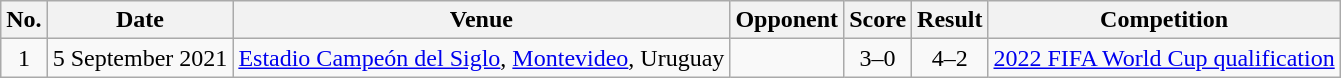<table class="wikitable sortable">
<tr>
<th scope="col">No.</th>
<th scope="col">Date</th>
<th scope="col">Venue</th>
<th scope="col">Opponent</th>
<th scope="col">Score</th>
<th scope="col">Result</th>
<th scope="col">Competition</th>
</tr>
<tr>
<td align="center">1</td>
<td>5 September 2021</td>
<td><a href='#'>Estadio Campeón del Siglo</a>, <a href='#'>Montevideo</a>, Uruguay</td>
<td></td>
<td align="center">3–0</td>
<td align="center">4–2</td>
<td><a href='#'>2022 FIFA World Cup qualification</a></td>
</tr>
</table>
